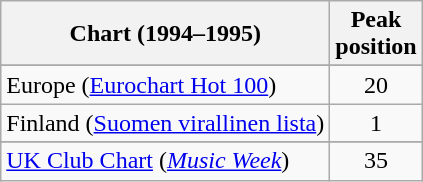<table class="wikitable sortable">
<tr>
<th>Chart (1994–1995)</th>
<th>Peak<br>position</th>
</tr>
<tr>
</tr>
<tr>
</tr>
<tr>
<td>Europe (<a href='#'>Eurochart Hot 100</a>)</td>
<td align="center">20</td>
</tr>
<tr>
<td>Finland (<a href='#'>Suomen virallinen lista</a>)</td>
<td align="center">1</td>
</tr>
<tr>
</tr>
<tr>
</tr>
<tr>
</tr>
<tr>
</tr>
<tr>
</tr>
<tr>
</tr>
<tr>
</tr>
<tr>
</tr>
<tr>
<td><a href='#'>UK Club Chart</a> (<em><a href='#'>Music Week</a></em>)</td>
<td align="center">35</td>
</tr>
</table>
